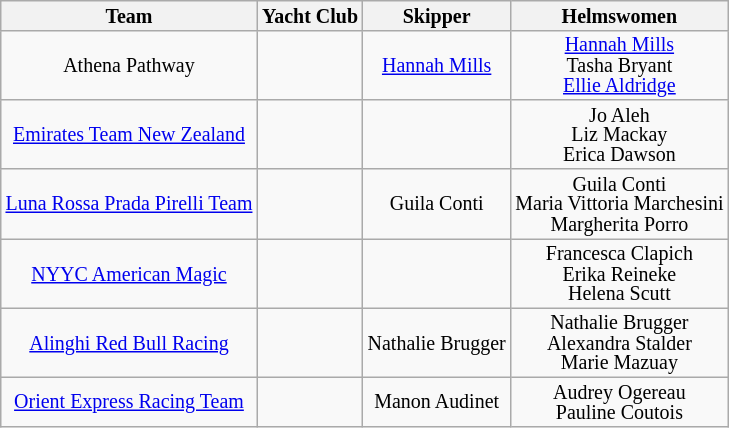<table class="wikitable" style="font-size:10pt;line-height:1.0;line-width:2.0;text-align: center;">
<tr>
<th>Team</th>
<th>Yacht Club</th>
<th>Skipper</th>
<th>Helmswomen</th>
</tr>
<tr>
<td> Athena Pathway</td>
<td></td>
<td><a href='#'>Hannah Mills</a></td>
<td><a href='#'>Hannah Mills</a> <br> Tasha Bryant <br> <a href='#'>Ellie Aldridge</a></td>
</tr>
<tr>
<td> <a href='#'>Emirates Team New Zealand</a></td>
<td></td>
<td></td>
<td>Jo Aleh <br> Liz Mackay <br> Erica Dawson</td>
</tr>
<tr>
<td> <a href='#'>Luna Rossa Prada Pirelli Team</a></td>
<td></td>
<td>Guila Conti</td>
<td>Guila Conti <br> Maria Vittoria Marchesini <br> Margherita Porro</td>
</tr>
<tr>
<td> <a href='#'>NYYC American Magic</a></td>
<td></td>
<td></td>
<td>Francesca Clapich <br> Erika Reineke <br> Helena Scutt</td>
</tr>
<tr>
<td> <a href='#'>Alinghi Red Bull Racing</a></td>
<td></td>
<td>Nathalie Brugger</td>
<td>Nathalie Brugger <br> Alexandra Stalder <br> Marie Mazuay</td>
</tr>
<tr>
<td> <a href='#'>Orient Express Racing Team</a></td>
<td></td>
<td>Manon Audinet</td>
<td>Audrey Ogereau <br> Pauline Coutois</td>
</tr>
</table>
